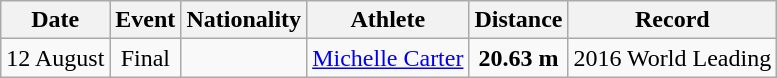<table class=wikitable style=text-align:center>
<tr>
<th>Date</th>
<th>Event</th>
<th>Nationality</th>
<th>Athlete</th>
<th>Distance</th>
<th>Record</th>
</tr>
<tr>
<td>12 August</td>
<td>Final</td>
<td align=left></td>
<td align=left><a href='#'>Michelle Carter</a></td>
<td><strong>20.63 m</strong></td>
<td>2016 World Leading</td>
</tr>
</table>
